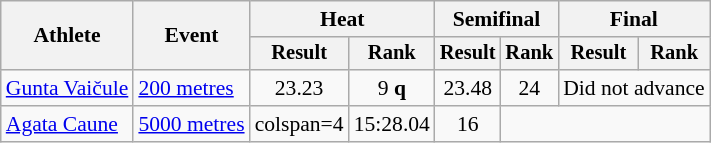<table class=wikitable style=font-size:90%>
<tr>
<th rowspan=2>Athlete</th>
<th rowspan=2>Event</th>
<th colspan=2>Heat</th>
<th colspan=2>Semifinal</th>
<th colspan=2>Final</th>
</tr>
<tr style=font-size:95%>
<th>Result</th>
<th>Rank</th>
<th>Result</th>
<th>Rank</th>
<th>Result</th>
<th>Rank</th>
</tr>
<tr align=center>
<td align=left><a href='#'>Gunta Vaičule</a></td>
<td align=left><a href='#'>200 metres</a></td>
<td>23.23 </td>
<td>9 <strong>q</strong></td>
<td>23.48</td>
<td>24</td>
<td colspan=2>Did not advance</td>
</tr>
<tr align=center>
<td align=left><a href='#'>Agata Caune</a></td>
<td align=left><a href='#'>5000 metres</a></td>
<td>colspan=4</td>
<td>15:28.04</td>
<td>16</td>
</tr>
</table>
